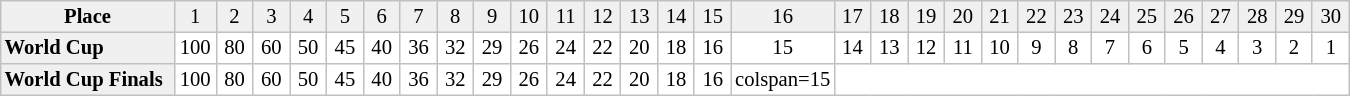<table border="1" cellpadding="2" cellspacing="0" style="border:1px solid #C0C0C0; border-collapse:collapse; font-size:86%; margin-top:1em; text-align:center" width="900">
<tr bgcolor="#F0F0F0">
<td width=180><strong>Place</strong></td>
<td width=25>1</td>
<td width=25>2</td>
<td width=25>3</td>
<td width=25>4</td>
<td width=25>5</td>
<td width=25>6</td>
<td width=25>7</td>
<td width=25>8</td>
<td width=25>9</td>
<td width=25>10</td>
<td width=25>11</td>
<td width=25>12</td>
<td width=25>13</td>
<td width=25>14</td>
<td width=25>15</td>
<td width=25>16</td>
<td width=25>17</td>
<td width=25>18</td>
<td width=25>19</td>
<td width=25>20</td>
<td width=25>21</td>
<td width=25>22</td>
<td width=25>23</td>
<td width=25>24</td>
<td width=25>25</td>
<td width=25>26</td>
<td width=25>27</td>
<td width=25>28</td>
<td width=25>29</td>
<td width=25>30</td>
</tr>
<tr>
<td bgcolor="#F0F0F0" align=left><strong>World Cup</strong></td>
<td>100</td>
<td>80</td>
<td>60</td>
<td>50</td>
<td>45</td>
<td>40</td>
<td>36</td>
<td>32</td>
<td>29</td>
<td>26</td>
<td>24</td>
<td>22</td>
<td>20</td>
<td>18</td>
<td>16</td>
<td>15</td>
<td>14</td>
<td>13</td>
<td>12</td>
<td>11</td>
<td>10</td>
<td>9</td>
<td>8</td>
<td>7</td>
<td>6</td>
<td>5</td>
<td>4</td>
<td>3</td>
<td>2</td>
<td>1</td>
</tr>
<tr>
<td bgcolor="#F0F0F0" align=left><strong>World Cup Finals</strong></td>
<td>100</td>
<td>80</td>
<td>60</td>
<td>50</td>
<td>45</td>
<td>40</td>
<td>36</td>
<td>32</td>
<td>29</td>
<td>26</td>
<td>24</td>
<td>22</td>
<td>20</td>
<td>18</td>
<td>16</td>
<td>colspan=15</td>
</tr>
</table>
